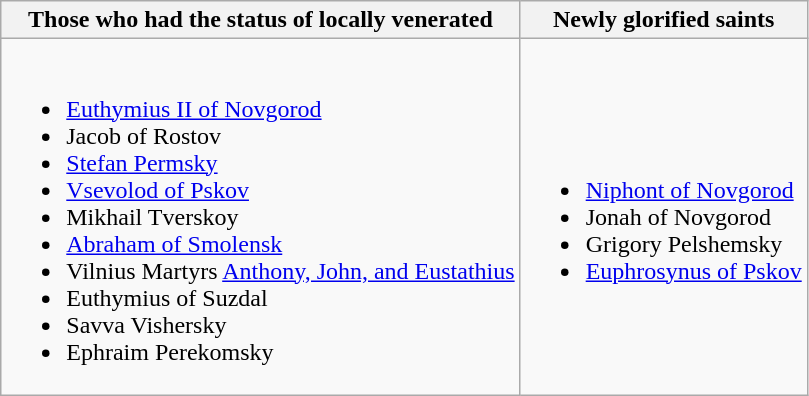<table class="wikitable">
<tr>
<th>Those who had the status of locally venerated</th>
<th>Newly glorified saints</th>
</tr>
<tr>
<td><br><ul><li><a href='#'>Euthymius II of Novgorod</a></li><li>Jacob of Rostov</li><li><a href='#'>Stefan Permsky</a></li><li><a href='#'>Vsevolod of Pskov</a></li><li>Mikhail Tverskoy</li><li><a href='#'>Abraham of Smolensk</a></li><li>Vilnius Martyrs <a href='#'>Anthony, John, and Eustathius</a></li><li>Euthymius of Suzdal</li><li>Savva Vishersky</li><li>Ephraim Perekomsky</li></ul></td>
<td><br><ul><li><a href='#'>Niphont of Novgorod</a></li><li>Jonah of Novgorod</li><li>Grigory Pelshemsky</li><li><a href='#'>Euphrosynus of Pskov</a></li></ul></td>
</tr>
</table>
